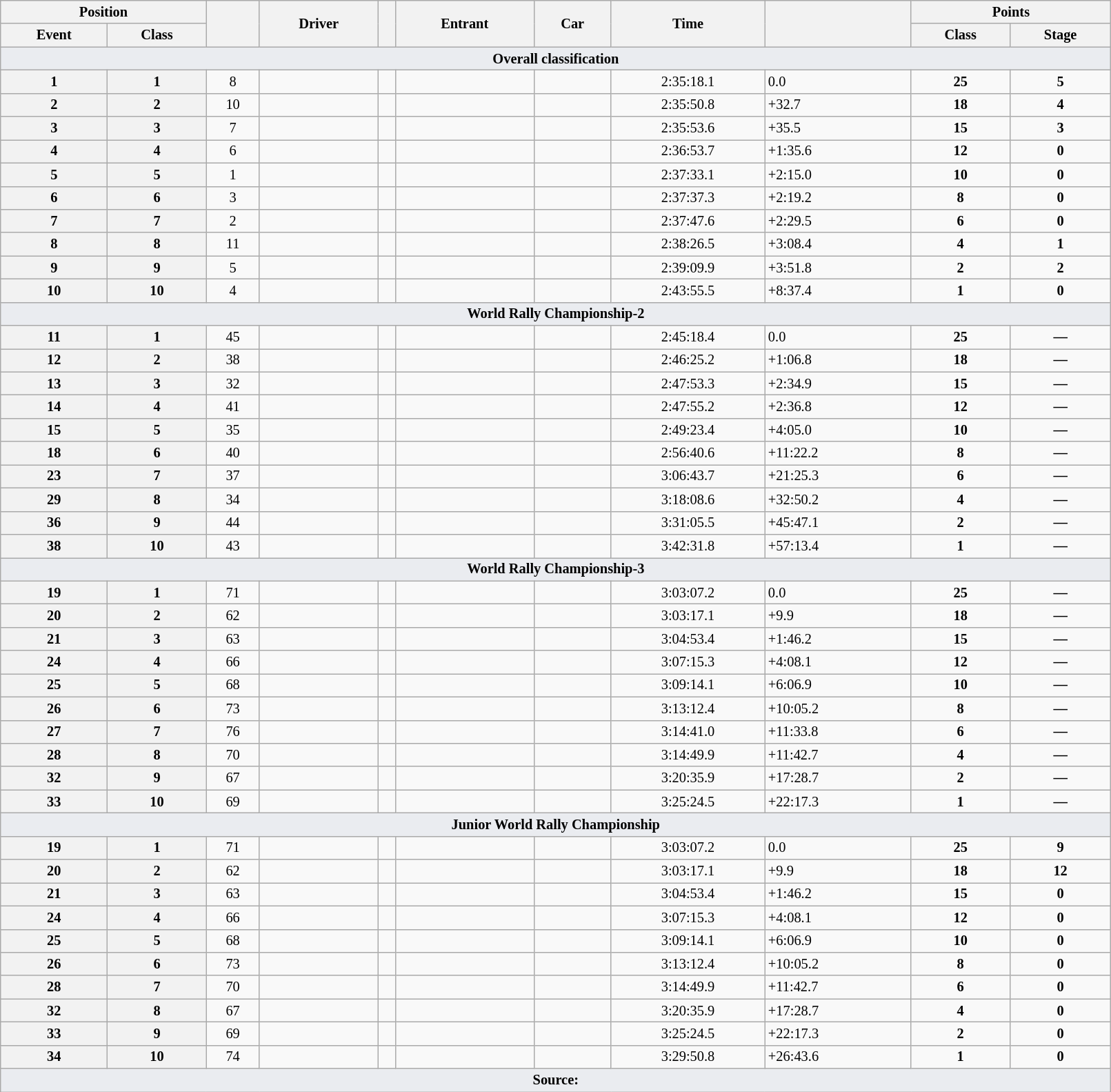<table class="wikitable" width=85% style="font-size: 85%;">
<tr>
<th colspan="2">Position</th>
<th rowspan="2"></th>
<th rowspan="2">Driver</th>
<th rowspan="2"></th>
<th rowspan="2">Entrant</th>
<th rowspan="2">Car</th>
<th rowspan="2">Time</th>
<th rowspan="2"></th>
<th colspan="2">Points</th>
</tr>
<tr>
<th>Event</th>
<th>Class</th>
<th>Class</th>
<th>Stage</th>
</tr>
<tr>
<td style="background-color:#EAECF0; text-align:center" colspan="11"><strong>Overall classification</strong></td>
</tr>
<tr>
<th>1</th>
<th>1</th>
<td align="center">8</td>
<td></td>
<td></td>
<td></td>
<td></td>
<td align="center">2:35:18.1</td>
<td>0.0</td>
<td align="center"><strong>25</strong></td>
<td align="center"><strong>5</strong></td>
</tr>
<tr>
<th>2</th>
<th>2</th>
<td align="center">10</td>
<td></td>
<td></td>
<td></td>
<td></td>
<td align="center">2:35:50.8</td>
<td>+32.7</td>
<td align="center"><strong>18</strong></td>
<td align="center"><strong>4</strong></td>
</tr>
<tr>
<th>3</th>
<th>3</th>
<td align="center">7</td>
<td></td>
<td></td>
<td></td>
<td></td>
<td align="center">2:35:53.6</td>
<td>+35.5</td>
<td align="center"><strong>15</strong></td>
<td align="center"><strong>3</strong></td>
</tr>
<tr>
<th>4</th>
<th>4</th>
<td align="center">6</td>
<td></td>
<td></td>
<td></td>
<td></td>
<td align="center">2:36:53.7</td>
<td>+1:35.6</td>
<td align="center"><strong>12</strong></td>
<td align="center"><strong>0</strong></td>
</tr>
<tr>
<th>5</th>
<th>5</th>
<td align="center">1</td>
<td></td>
<td></td>
<td></td>
<td></td>
<td align="center">2:37:33.1</td>
<td>+2:15.0</td>
<td align="center"><strong>10</strong></td>
<td align="center"><strong>0</strong></td>
</tr>
<tr>
<th>6</th>
<th>6</th>
<td align="center">3</td>
<td></td>
<td></td>
<td></td>
<td></td>
<td align="center">2:37:37.3</td>
<td>+2:19.2</td>
<td align="center"><strong>8</strong></td>
<td align="center"><strong>0</strong></td>
</tr>
<tr>
<th>7</th>
<th>7</th>
<td align="center">2</td>
<td></td>
<td></td>
<td></td>
<td></td>
<td align="center">2:37:47.6</td>
<td>+2:29.5</td>
<td align="center"><strong>6</strong></td>
<td align="center"><strong>0</strong></td>
</tr>
<tr>
<th>8</th>
<th>8</th>
<td align="center">11</td>
<td></td>
<td></td>
<td></td>
<td></td>
<td align="center">2:38:26.5</td>
<td>+3:08.4</td>
<td align="center"><strong>4</strong></td>
<td align="center"><strong>1</strong></td>
</tr>
<tr>
<th>9</th>
<th>9</th>
<td align="center">5</td>
<td></td>
<td></td>
<td></td>
<td></td>
<td align="center">2:39:09.9</td>
<td>+3:51.8</td>
<td align="center"><strong>2</strong></td>
<td align="center"><strong>2</strong></td>
</tr>
<tr>
<th>10</th>
<th>10</th>
<td align="center">4</td>
<td></td>
<td></td>
<td></td>
<td></td>
<td align="center">2:43:55.5</td>
<td>+8:37.4</td>
<td align="center"><strong>1</strong></td>
<td align="center"><strong>0</strong></td>
</tr>
<tr>
<td style="background-color:#EAECF0; text-align:center" colspan="11"><strong>World Rally Championship-2</strong></td>
</tr>
<tr>
<th>11</th>
<th>1</th>
<td align="center">45</td>
<td></td>
<td></td>
<td></td>
<td></td>
<td align="center">2:45:18.4</td>
<td>0.0</td>
<td align="center"><strong>25</strong></td>
<td align="center"><strong>—</strong></td>
</tr>
<tr>
<th>12</th>
<th>2</th>
<td align="center">38</td>
<td></td>
<td></td>
<td></td>
<td></td>
<td align="center">2:46:25.2</td>
<td>+1:06.8</td>
<td align="center"><strong>18</strong></td>
<td align="center"><strong>—</strong></td>
</tr>
<tr>
<th>13</th>
<th>3</th>
<td align="center">32</td>
<td></td>
<td></td>
<td></td>
<td></td>
<td align="center">2:47:53.3</td>
<td>+2:34.9</td>
<td align="center"><strong>15</strong></td>
<td align="center"><strong>—</strong></td>
</tr>
<tr>
<th>14</th>
<th>4</th>
<td align="center">41</td>
<td></td>
<td></td>
<td></td>
<td></td>
<td align="center">2:47:55.2</td>
<td>+2:36.8</td>
<td align="center"><strong>12</strong></td>
<td align="center"><strong>—</strong></td>
</tr>
<tr>
<th>15</th>
<th>5</th>
<td align="center">35</td>
<td></td>
<td></td>
<td></td>
<td></td>
<td align="center">2:49:23.4</td>
<td>+4:05.0</td>
<td align="center"><strong>10</strong></td>
<td align="center"><strong>—</strong></td>
</tr>
<tr>
<th>18</th>
<th>6</th>
<td align="center">40</td>
<td></td>
<td></td>
<td></td>
<td></td>
<td align="center">2:56:40.6</td>
<td>+11:22.2</td>
<td align="center"><strong>8</strong></td>
<td align="center"><strong>—</strong></td>
</tr>
<tr>
<th>23</th>
<th>7</th>
<td align="center">37</td>
<td></td>
<td></td>
<td></td>
<td></td>
<td align="center">3:06:43.7</td>
<td>+21:25.3</td>
<td align="center"><strong>6</strong></td>
<td align="center"><strong>—</strong></td>
</tr>
<tr>
<th>29</th>
<th>8</th>
<td align="center">34</td>
<td></td>
<td></td>
<td></td>
<td></td>
<td align="center">3:18:08.6</td>
<td>+32:50.2</td>
<td align="center"><strong>4</strong></td>
<td align="center"><strong>—</strong></td>
</tr>
<tr>
<th>36</th>
<th>9</th>
<td align="center">44</td>
<td></td>
<td></td>
<td></td>
<td></td>
<td align="center">3:31:05.5</td>
<td>+45:47.1</td>
<td align="center"><strong>2</strong></td>
<td align="center"><strong>—</strong></td>
</tr>
<tr>
<th>38</th>
<th>10</th>
<td align="center">43</td>
<td></td>
<td></td>
<td></td>
<td></td>
<td align="center">3:42:31.8</td>
<td>+57:13.4</td>
<td align="center"><strong>1</strong></td>
<td align="center"><strong>—</strong></td>
</tr>
<tr>
<td style="background-color:#EAECF0; text-align:center" colspan="11"><strong>World Rally Championship-3</strong></td>
</tr>
<tr>
<th>19</th>
<th>1</th>
<td align="center">71</td>
<td></td>
<td></td>
<td></td>
<td></td>
<td align="center">3:03:07.2</td>
<td>0.0</td>
<td align="center"><strong>25</strong></td>
<td align="center"><strong>—</strong></td>
</tr>
<tr>
<th>20</th>
<th>2</th>
<td align="center">62</td>
<td></td>
<td></td>
<td></td>
<td></td>
<td align="center">3:03:17.1</td>
<td>+9.9</td>
<td align="center"><strong>18</strong></td>
<td align="center"><strong>—</strong></td>
</tr>
<tr>
<th>21</th>
<th>3</th>
<td align="center">63</td>
<td></td>
<td></td>
<td></td>
<td></td>
<td align="center">3:04:53.4</td>
<td>+1:46.2</td>
<td align="center"><strong>15</strong></td>
<td align="center"><strong>—</strong></td>
</tr>
<tr>
<th>24</th>
<th>4</th>
<td align="center">66</td>
<td></td>
<td></td>
<td></td>
<td></td>
<td align="center">3:07:15.3</td>
<td>+4:08.1</td>
<td align="center"><strong>12</strong></td>
<td align="center"><strong>—</strong></td>
</tr>
<tr>
<th>25</th>
<th>5</th>
<td align="center">68</td>
<td></td>
<td></td>
<td></td>
<td></td>
<td align="center">3:09:14.1</td>
<td>+6:06.9</td>
<td align="center"><strong>10</strong></td>
<td align="center"><strong>—</strong></td>
</tr>
<tr>
<th>26</th>
<th>6</th>
<td align="center">73</td>
<td></td>
<td></td>
<td></td>
<td></td>
<td align="center">3:13:12.4</td>
<td>+10:05.2</td>
<td align="center"><strong>8</strong></td>
<td align="center"><strong>—</strong></td>
</tr>
<tr>
<th>27</th>
<th>7</th>
<td align="center">76</td>
<td></td>
<td></td>
<td></td>
<td></td>
<td align="center">3:14:41.0</td>
<td>+11:33.8</td>
<td align="center"><strong>6</strong></td>
<td align="center"><strong>—</strong></td>
</tr>
<tr>
<th>28</th>
<th>8</th>
<td align="center">70</td>
<td></td>
<td></td>
<td></td>
<td></td>
<td align="center">3:14:49.9</td>
<td>+11:42.7</td>
<td align="center"><strong>4</strong></td>
<td align="center"><strong>—</strong></td>
</tr>
<tr>
<th>32</th>
<th>9</th>
<td align="center">67</td>
<td></td>
<td></td>
<td></td>
<td></td>
<td align="center">3:20:35.9</td>
<td>+17:28.7</td>
<td align="center"><strong>2</strong></td>
<td align="center"><strong>—</strong></td>
</tr>
<tr>
<th>33</th>
<th>10</th>
<td align="center">69</td>
<td></td>
<td></td>
<td></td>
<td></td>
<td align="center">3:25:24.5</td>
<td>+22:17.3</td>
<td align="center"><strong>1</strong></td>
<td align="center"><strong>—</strong></td>
</tr>
<tr>
<td style="background-color:#EAECF0; text-align:center" colspan="11"><strong>Junior World Rally Championship</strong></td>
</tr>
<tr>
<th>19</th>
<th>1</th>
<td align="center">71</td>
<td></td>
<td></td>
<td></td>
<td></td>
<td align="center">3:03:07.2</td>
<td>0.0</td>
<td align="center"><strong>25</strong></td>
<td align="center"><strong>9</strong></td>
</tr>
<tr>
<th>20</th>
<th>2</th>
<td align="center">62</td>
<td></td>
<td></td>
<td></td>
<td></td>
<td align="center">3:03:17.1</td>
<td>+9.9</td>
<td align="center"><strong>18</strong></td>
<td align="center"><strong>12</strong></td>
</tr>
<tr>
<th>21</th>
<th>3</th>
<td align="center">63</td>
<td></td>
<td></td>
<td></td>
<td></td>
<td align="center">3:04:53.4</td>
<td>+1:46.2</td>
<td align="center"><strong>15</strong></td>
<td align="center"><strong>0</strong></td>
</tr>
<tr>
<th>24</th>
<th>4</th>
<td align="center">66</td>
<td></td>
<td></td>
<td></td>
<td></td>
<td align="center">3:07:15.3</td>
<td>+4:08.1</td>
<td align="center"><strong>12</strong></td>
<td align="center"><strong>0</strong></td>
</tr>
<tr>
<th>25</th>
<th>5</th>
<td align="center">68</td>
<td></td>
<td></td>
<td></td>
<td></td>
<td align="center">3:09:14.1</td>
<td>+6:06.9</td>
<td align="center"><strong>10</strong></td>
<td align="center"><strong>0</strong></td>
</tr>
<tr>
<th>26</th>
<th>6</th>
<td align="center">73</td>
<td></td>
<td></td>
<td></td>
<td></td>
<td align="center">3:13:12.4</td>
<td>+10:05.2</td>
<td align="center"><strong>8</strong></td>
<td align="center"><strong>0</strong></td>
</tr>
<tr>
<th>28</th>
<th>7</th>
<td align="center">70</td>
<td></td>
<td></td>
<td></td>
<td></td>
<td align="center">3:14:49.9</td>
<td>+11:42.7</td>
<td align="center"><strong>6</strong></td>
<td align="center"><strong>0</strong></td>
</tr>
<tr>
<th>32</th>
<th>8</th>
<td align="center">67</td>
<td></td>
<td></td>
<td></td>
<td></td>
<td align="center">3:20:35.9</td>
<td>+17:28.7</td>
<td align="center"><strong>4</strong></td>
<td align="center"><strong>0</strong></td>
</tr>
<tr>
<th>33</th>
<th>9</th>
<td align="center">69</td>
<td></td>
<td></td>
<td></td>
<td></td>
<td align="center">3:25:24.5</td>
<td>+22:17.3</td>
<td align="center"><strong>2</strong></td>
<td align="center"><strong>0</strong></td>
</tr>
<tr>
<th>34</th>
<th>10</th>
<td align="center">74</td>
<td></td>
<td></td>
<td></td>
<td></td>
<td align="center">3:29:50.8</td>
<td>+26:43.6</td>
<td align="center"><strong>1</strong></td>
<td align="center"><strong>0</strong></td>
</tr>
<tr>
<td style="background-color:#EAECF0; text-align:center" colspan="11"><strong>Source:</strong></td>
</tr>
</table>
